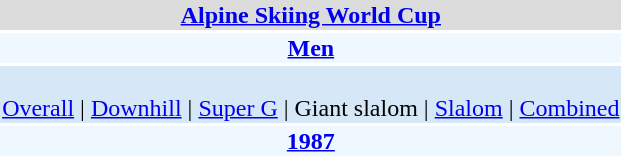<table align="right" class="toccolours" style="margin: 0 0 1em 1em;">
<tr>
<td colspan="2" align=center bgcolor=Gainsboro><strong><a href='#'>Alpine Skiing World Cup</a></strong></td>
</tr>
<tr>
<td colspan="2" align=center bgcolor=AliceBlue><strong><a href='#'>Men</a></strong></td>
</tr>
<tr>
<td colspan="2" align=center bgcolor=D6E8F8><br><a href='#'>Overall</a> | 
<a href='#'>Downhill</a> | 
<a href='#'>Super G</a> | 
Giant slalom | 
<a href='#'>Slalom</a> | 
<a href='#'>Combined</a></td>
</tr>
<tr>
<td colspan="2" align=center bgcolor=AliceBlue><strong><a href='#'>1987</a></strong></td>
</tr>
</table>
